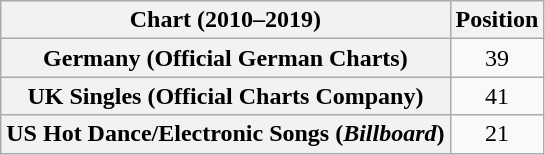<table class="wikitable sortable plainrowheaders" style="text-align:center">
<tr>
<th scope="col">Chart (2010–2019)</th>
<th scope="col">Position</th>
</tr>
<tr>
<th scope="row">Germany (Official German Charts)</th>
<td>39</td>
</tr>
<tr>
<th scope="row">UK Singles (Official Charts Company)</th>
<td>41</td>
</tr>
<tr>
<th scope="row">US Hot Dance/Electronic Songs (<em>Billboard</em>)</th>
<td>21</td>
</tr>
</table>
